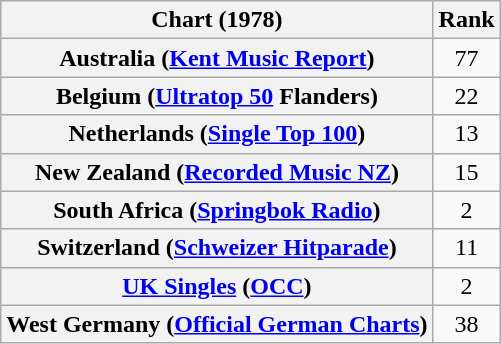<table class="wikitable sortable plainrowheaders" style="text-align:center">
<tr>
<th>Chart (1978)</th>
<th>Rank</th>
</tr>
<tr>
<th scope="row">Australia (<a href='#'>Kent Music Report</a>)</th>
<td>77</td>
</tr>
<tr>
<th scope="row">Belgium (<a href='#'>Ultratop 50</a> Flanders)</th>
<td>22</td>
</tr>
<tr>
<th scope="row">Netherlands (<a href='#'>Single Top 100</a>)</th>
<td>13</td>
</tr>
<tr>
<th scope="row">New Zealand (<a href='#'>Recorded Music NZ</a>)</th>
<td>15</td>
</tr>
<tr>
<th scope="row">South Africa (<a href='#'>Springbok Radio</a>)</th>
<td>2</td>
</tr>
<tr>
<th scope="row">Switzerland (<a href='#'>Schweizer Hitparade</a>)</th>
<td>11</td>
</tr>
<tr>
<th scope="row"><a href='#'>UK Singles</a> (<a href='#'>OCC</a>)</th>
<td>2</td>
</tr>
<tr>
<th scope="row">West Germany (<a href='#'>Official German Charts</a>)</th>
<td>38</td>
</tr>
</table>
